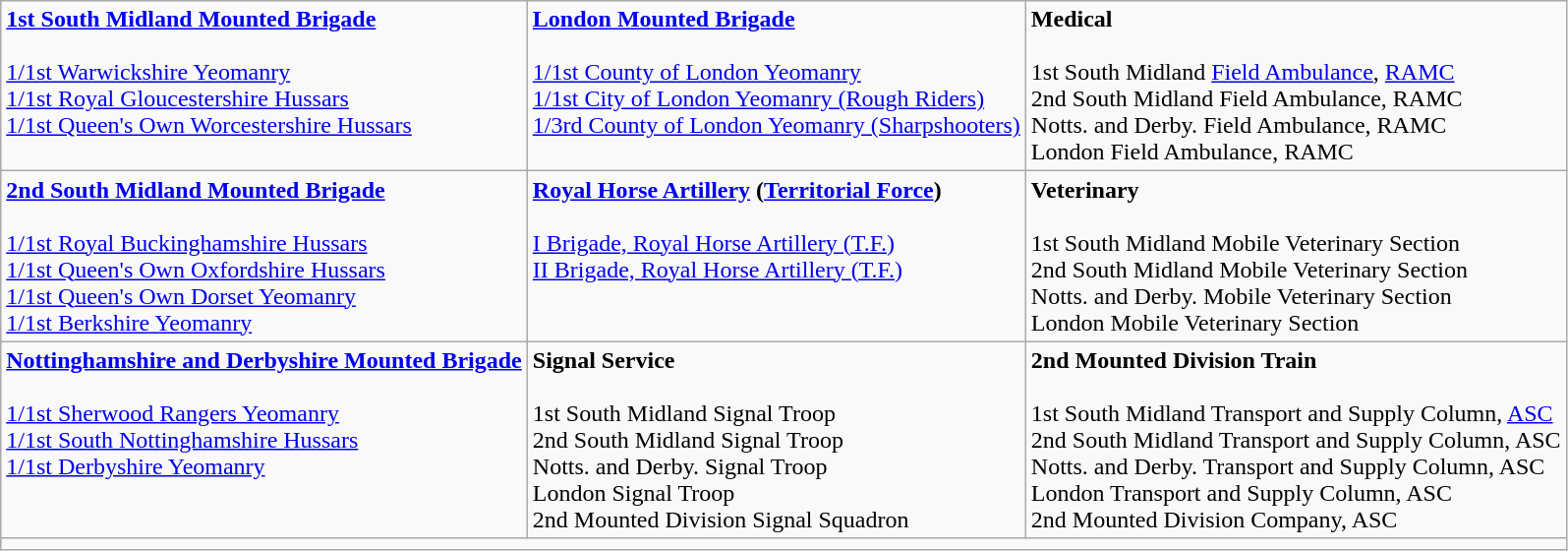<table class="wikitable" border="1">
<tr>
<td valign=top><strong><a href='#'>1st South Midland Mounted Brigade</a></strong><br><br><a href='#'>1/1st Warwickshire Yeomanry</a><br>
<a href='#'>1/1st Royal Gloucestershire Hussars</a><br>
<a href='#'>1/1st Queen's Own Worcestershire Hussars</a></td>
<td valign=top><strong><a href='#'>London Mounted Brigade</a></strong><br><br><a href='#'>1/1st County of London Yeomanry</a><br>
<a href='#'>1/1st City of London Yeomanry (Rough Riders)</a><br>
<a href='#'>1/3rd County of London Yeomanry (Sharpshooters)</a></td>
<td valign=top><strong>Medical</strong><br><br>1st South Midland <a href='#'>Field Ambulance</a>, <a href='#'>RAMC</a><br>
2nd South Midland Field Ambulance, RAMC<br>
Notts. and Derby. Field Ambulance, RAMC<br>
London Field Ambulance, RAMC</td>
</tr>
<tr>
<td valign=top><strong><a href='#'>2nd South Midland Mounted Brigade</a></strong><br><br><a href='#'>1/1st Royal Buckinghamshire Hussars</a><br>
<a href='#'>1/1st Queen's Own Oxfordshire Hussars</a><br>
<a href='#'>1/1st Queen's Own Dorset Yeomanry</a>
<br><a href='#'>1/1st Berkshire Yeomanry</a></td>
<td valign=top><strong><a href='#'>Royal Horse Artillery</a> (<a href='#'>Territorial Force</a>)</strong><br><br><a href='#'>I Brigade, Royal Horse Artillery (T.F.)</a><br><a href='#'>II Brigade, Royal Horse Artillery (T.F.)</a><br></td>
<td valign=top><strong>Veterinary</strong><br><br>1st South Midland Mobile Veterinary Section<br>
2nd South Midland Mobile Veterinary Section<br>
Notts. and Derby. Mobile Veterinary Section<br>
London Mobile Veterinary Section<br></td>
</tr>
<tr>
<td valign=top><strong><a href='#'>Nottinghamshire and Derbyshire Mounted Brigade</a></strong><br><br><a href='#'>1/1st Sherwood Rangers Yeomanry</a><br>
<a href='#'>1/1st South Nottinghamshire Hussars</a><br>
<a href='#'>1/1st Derbyshire Yeomanry</a></td>
<td valign=top><strong>Signal Service</strong><br><br>1st South Midland Signal Troop<br>
2nd South Midland Signal Troop<br>
Notts. and Derby. Signal Troop<br>
London Signal Troop<br>
2nd Mounted Division Signal Squadron</td>
<td valign=top><strong>2nd Mounted Division Train</strong><br><br>1st South Midland Transport and Supply Column, <a href='#'>ASC</a><br>
2nd South Midland Transport and Supply Column, ASC<br>
Notts. and Derby. Transport and Supply Column, ASC<br>
London Transport and Supply Column, ASC<br>
2nd Mounted Division Company, ASC</td>
</tr>
<tr>
<td colspan="3" style="border:0px"></td>
</tr>
</table>
